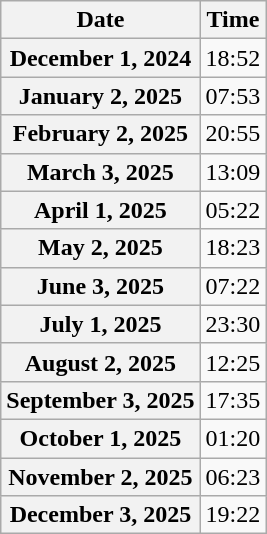<table class="wikitable">
<tr>
<th>Date</th>
<th>Time</th>
</tr>
<tr>
<th>December 1, 2024</th>
<td>18:52</td>
</tr>
<tr>
<th>January 2, 2025</th>
<td>07:53</td>
</tr>
<tr>
<th>February 2, 2025</th>
<td>20:55</td>
</tr>
<tr>
<th>March 3, 2025</th>
<td>13:09</td>
</tr>
<tr>
<th>April 1, 2025</th>
<td>05:22</td>
</tr>
<tr>
<th>May 2, 2025</th>
<td>18:23</td>
</tr>
<tr>
<th>June 3, 2025</th>
<td>07:22</td>
</tr>
<tr>
<th>July 1, 2025</th>
<td>23:30</td>
</tr>
<tr>
<th>August 2, 2025</th>
<td>12:25</td>
</tr>
<tr>
<th>September 3, 2025</th>
<td>17:35</td>
</tr>
<tr>
<th>October 1, 2025</th>
<td>01:20</td>
</tr>
<tr>
<th>November 2, 2025</th>
<td>06:23</td>
</tr>
<tr>
<th>December 3, 2025</th>
<td>19:22</td>
</tr>
</table>
